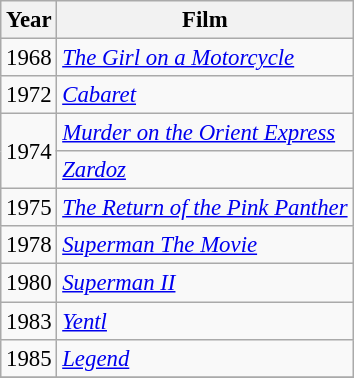<table class="wikitable" style="font-size: 95%;">
<tr>
<th>Year</th>
<th>Film</th>
</tr>
<tr>
<td>1968</td>
<td><em><a href='#'>The Girl on a Motorcycle</a></em></td>
</tr>
<tr>
<td>1972</td>
<td><em><a href='#'>Cabaret</a></em></td>
</tr>
<tr>
<td rowspan="2">1974</td>
<td><em><a href='#'>Murder on the Orient Express</a></em></td>
</tr>
<tr>
<td><em><a href='#'>Zardoz</a></em></td>
</tr>
<tr>
<td>1975</td>
<td><em><a href='#'>The Return of the Pink Panther</a></em></td>
</tr>
<tr>
<td>1978</td>
<td><em><a href='#'>Superman The Movie</a></em></td>
</tr>
<tr>
<td>1980</td>
<td><em><a href='#'>Superman II</a></em></td>
</tr>
<tr>
<td>1983</td>
<td><em><a href='#'>Yentl</a></em></td>
</tr>
<tr>
<td>1985</td>
<td><em><a href='#'>Legend</a></em></td>
</tr>
<tr>
</tr>
</table>
